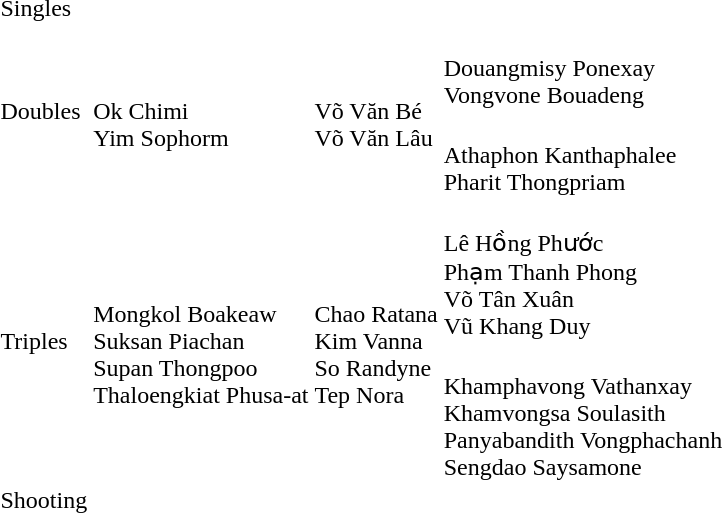<table>
<tr>
<td rowspan=2>Singles</td>
<td rowspan=2></td>
<td rowspan=2></td>
<td></td>
</tr>
<tr>
<td></td>
</tr>
<tr>
<td rowspan=2>Doubles</td>
<td rowspan=2><br>Ok Chimi<br>Yim Sophorm</td>
<td rowspan=2><br>Võ Văn Bé<br>Võ Văn Lâu</td>
<td><br>Douangmisy Ponexay<br>Vongvone Bouadeng</td>
</tr>
<tr>
<td><br>Athaphon Kanthaphalee<br>Pharit Thongpriam</td>
</tr>
<tr>
<td rowspan=2>Triples</td>
<td rowspan=2><br>Mongkol Boakeaw<br>Suksan Piachan<br>Supan Thongpoo<br>Thaloengkiat Phusa-at</td>
<td rowspan=2><br>Chao Ratana<br>Kim Vanna<br>So Randyne<br>Tep Nora</td>
<td><br>Lê Hồng Phước<br>Phạm Thanh Phong<br>Võ Tân Xuân<br>Vũ Khang Duy</td>
</tr>
<tr>
<td nowrap=true><br>Khamphavong Vathanxay<br>Khamvongsa Soulasith<br>Panyabandith Vongphachanh<br>Sengdao Saysamone</td>
</tr>
<tr>
<td rowspan=2>Shooting</td>
<td rowspan=2 nowrap=true></td>
<td rowspan=2 nowrap=true></td>
<td></td>
</tr>
<tr>
<td></td>
</tr>
</table>
